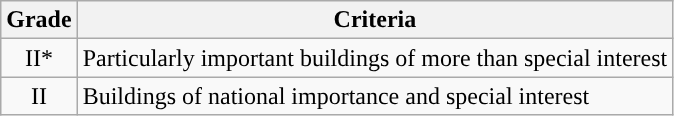<table class="wikitable">
<tr>
<th>Grade</th>
<th>Criteria</th>
</tr>
<tr>
<td align="center" >II*</td>
<td>Particularly important buildings of more than special interest</td>
</tr>
<tr>
<td align="center" >II</td>
<td>Buildings of national importance and special interest</td>
</tr>
</table>
